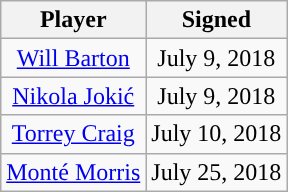<table class="wikitable sortable sortable">
<tr>
<th>Player</th>
<th>Signed</th>
</tr>
<tr style="text-align: center">
<td><a href='#'>Will Barton</a></td>
<td>July 9, 2018</td>
</tr>
<tr style="text-align: center">
<td><a href='#'>Nikola Jokić</a></td>
<td>July 9, 2018</td>
</tr>
<tr style="text-align: center">
<td><a href='#'>Torrey Craig</a></td>
<td>July 10, 2018</td>
</tr>
<tr style="text-align: center">
<td><a href='#'>Monté Morris</a></td>
<td>July 25, 2018</td>
</tr>
</table>
